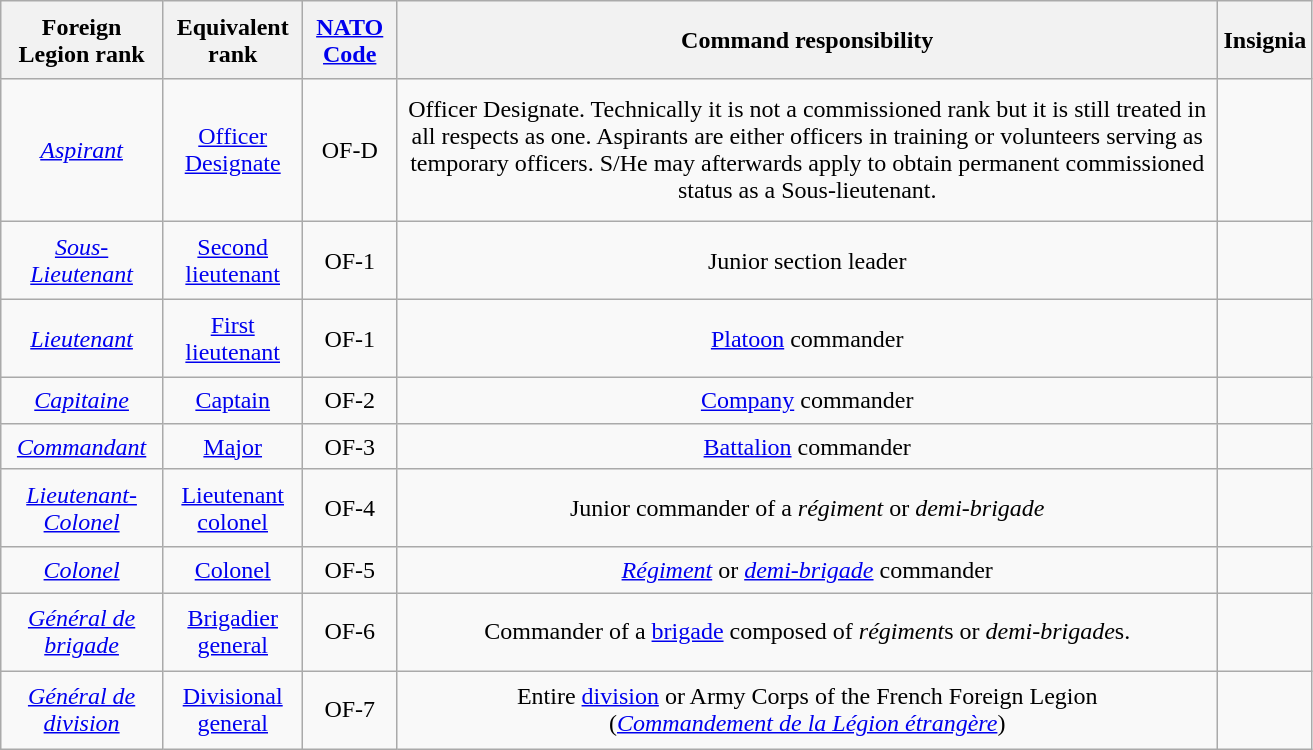<table class="wikitable" style="text-align: center; width: 875px; height: 500px;">
<tr>
<th>Foreign Legion rank</th>
<th>Equivalent rank</th>
<th><a href='#'>NATO Code</a></th>
<th>Command responsibility</th>
<th>Insignia</th>
</tr>
<tr>
<td align=center><em><a href='#'>Aspirant</a></em></td>
<td align=center><a href='#'>Officer Designate</a></td>
<td>OF-D</td>
<td align=center>Officer Designate. Technically it is not a commissioned rank but it is still treated in all respects as one. Aspirants are either officers in training or volunteers serving as temporary officers. S/He may afterwards apply to obtain permanent commissioned status as a Sous-lieutenant.</td>
<td align=center></td>
</tr>
<tr>
<td align=center><em><a href='#'>Sous-Lieutenant</a></em></td>
<td align=center><a href='#'>Second lieutenant</a></td>
<td>OF-1</td>
<td align=center>Junior section leader</td>
<td align=center></td>
</tr>
<tr>
<td align=center><em><a href='#'>Lieutenant</a></em></td>
<td align=center><a href='#'>First lieutenant</a></td>
<td>OF-1</td>
<td align=center><a href='#'>Platoon</a> commander</td>
<td align=center></td>
</tr>
<tr>
<td align=center><em><a href='#'>Capitaine</a></em></td>
<td align=center><a href='#'>Captain</a></td>
<td>OF-2</td>
<td align=center><a href='#'>Company</a> commander</td>
<td align=center></td>
</tr>
<tr>
<td align=center><em><a href='#'>Commandant</a></em></td>
<td align=center><a href='#'>Major</a></td>
<td>OF-3</td>
<td align=center><a href='#'>Battalion</a> commander</td>
<td align=center></td>
</tr>
<tr>
<td align=center><em><a href='#'>Lieutenant-Colonel</a></em></td>
<td align=center><a href='#'>Lieutenant colonel</a></td>
<td>OF-4</td>
<td align=center>Junior commander of a <em>régiment</em> or <em>demi-brigade</em></td>
<td align=center></td>
</tr>
<tr>
<td align=center><em><a href='#'>Colonel</a></em></td>
<td align=center><a href='#'>Colonel</a></td>
<td>OF-5</td>
<td align=center><em><a href='#'>Régiment</a></em> or <em><a href='#'>demi-brigade</a></em> commander</td>
<td align=center></td>
</tr>
<tr>
<td align=center><em><a href='#'>Général de brigade</a></em></td>
<td align=center><a href='#'>Brigadier general</a></td>
<td>OF-6</td>
<td align=center>Commander of a <a href='#'>brigade</a> composed of <em>régiment</em>s or <em>demi-brigade</em>s.</td>
<td align=center></td>
</tr>
<tr>
<td align=center><a href='#'><em>Général de division</em></a></td>
<td align=center><a href='#'>Divisional general</a></td>
<td>OF-7</td>
<td align=center>Entire <a href='#'>division</a> or Army Corps of the French Foreign Legion<br>(<em><a href='#'>Commandement de la Légion étrangère</a></em>)</td>
<td align=center></td>
</tr>
</table>
